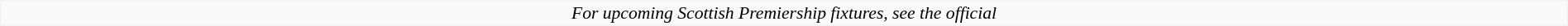<table cellspacing="0" style="width:100%; background:#f9f9f9; border:solid #f2f2f2 1px; font-size:90%;">
<tr style="text-align:center;">
<td><em>For upcoming Scottish Premiership fixtures, see the official </em></td>
</tr>
</table>
